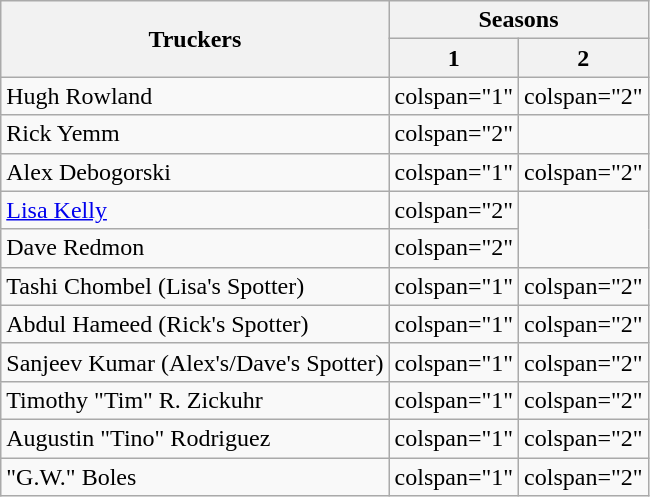<table class="wikitable">
<tr>
<th rowspan="2">Truckers</th>
<th colspan="2">Seasons</th>
</tr>
<tr>
<th>1</th>
<th>2</th>
</tr>
<tr>
<td>Hugh Rowland</td>
<td>colspan="1" </td>
<td>colspan="2" </td>
</tr>
<tr>
<td>Rick Yemm</td>
<td>colspan="2" </td>
</tr>
<tr>
<td>Alex Debogorski</td>
<td>colspan="1" </td>
<td>colspan="2" </td>
</tr>
<tr>
<td><a href='#'>Lisa Kelly</a></td>
<td>colspan="2" </td>
</tr>
<tr>
<td>Dave Redmon</td>
<td>colspan="2" </td>
</tr>
<tr>
<td>Tashi Chombel (Lisa's Spotter)</td>
<td>colspan="1" </td>
<td>colspan="2" </td>
</tr>
<tr>
<td>Abdul Hameed (Rick's Spotter)</td>
<td>colspan="1" </td>
<td>colspan="2" </td>
</tr>
<tr>
<td>Sanjeev Kumar (Alex's/Dave's Spotter)</td>
<td>colspan="1" </td>
<td>colspan="2" </td>
</tr>
<tr>
<td>Timothy "Tim" R. Zickuhr</td>
<td>colspan="1" </td>
<td>colspan="2" </td>
</tr>
<tr>
<td>Augustin "Tino" Rodriguez</td>
<td>colspan="1" </td>
<td>colspan="2" </td>
</tr>
<tr>
<td>"G.W." Boles</td>
<td>colspan="1" </td>
<td>colspan="2" </td>
</tr>
</table>
